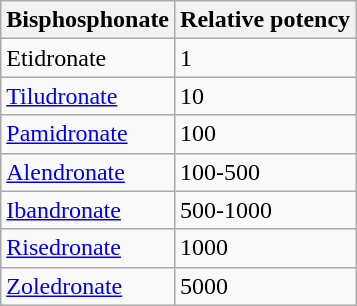<table class="wikitable">
<tr>
<th>Bisphosphonate</th>
<th>Relative potency</th>
</tr>
<tr>
<td>Etidronate</td>
<td>1</td>
</tr>
<tr>
<td><a href='#'>Tiludronate</a></td>
<td>10</td>
</tr>
<tr>
<td><a href='#'>Pamidronate</a></td>
<td>100</td>
</tr>
<tr>
<td><a href='#'>Alendronate</a></td>
<td>100-500</td>
</tr>
<tr>
<td><a href='#'>Ibandronate</a></td>
<td>500-1000</td>
</tr>
<tr>
<td><a href='#'>Risedronate</a></td>
<td>1000</td>
</tr>
<tr>
<td><a href='#'>Zoledronate</a></td>
<td>5000</td>
</tr>
</table>
